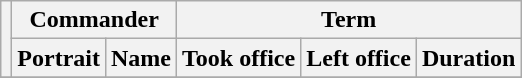<table class="wikitable sortable">
<tr>
<th rowspan=2></th>
<th colspan=2>Commander</th>
<th colspan=3>Term</th>
</tr>
<tr>
<th>Portrait</th>
<th>Name</th>
<th>Took office</th>
<th>Left office</th>
<th>Duration</th>
</tr>
<tr>
</tr>
</table>
